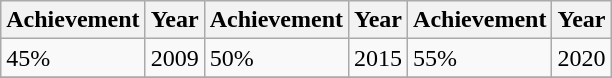<table class=wikitable>
<tr>
<th>Achievement</th>
<th>Year</th>
<th>Achievement</th>
<th>Year</th>
<th>Achievement</th>
<th>Year</th>
</tr>
<tr>
<td>45%</td>
<td>2009</td>
<td>50%</td>
<td>2015</td>
<td>55%</td>
<td>2020 </td>
</tr>
<tr>
</tr>
</table>
